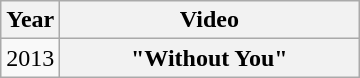<table class="wikitable plainrowheaders">
<tr>
<th>Year</th>
<th style="width:12em;">Video</th>
</tr>
<tr>
<td>2013</td>
<th scope="row">"Without You"</th>
</tr>
</table>
